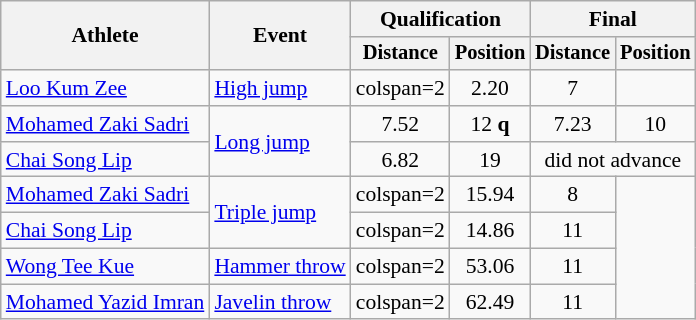<table class=wikitable style="font-size:90%">
<tr>
<th rowspan="2">Athlete</th>
<th rowspan="2">Event</th>
<th colspan="2">Qualification</th>
<th colspan="2">Final</th>
</tr>
<tr style="font-size:95%">
<th>Distance</th>
<th>Position</th>
<th>Distance</th>
<th>Position</th>
</tr>
<tr align=center>
<td align=left><a href='#'>Loo Kum Zee</a></td>
<td align=left><a href='#'>High jump</a></td>
<td>colspan=2 </td>
<td>2.20</td>
<td>7</td>
</tr>
<tr align=center>
<td align=left><a href='#'>Mohamed Zaki Sadri</a></td>
<td align=left rowspan=2><a href='#'>Long jump</a></td>
<td>7.52</td>
<td>12 <strong>q</strong></td>
<td>7.23</td>
<td>10</td>
</tr>
<tr align=center>
<td align=left><a href='#'>Chai Song Lip</a></td>
<td>6.82</td>
<td>19</td>
<td colspan=2>did not advance</td>
</tr>
<tr align=center>
<td align=left><a href='#'>Mohamed Zaki Sadri</a></td>
<td align=left rowspan=2><a href='#'>Triple jump</a></td>
<td>colspan=2 </td>
<td>15.94</td>
<td>8</td>
</tr>
<tr align=center>
<td align=left><a href='#'>Chai Song Lip</a></td>
<td>colspan=2 </td>
<td>14.86</td>
<td>11</td>
</tr>
<tr align=center>
<td align=left><a href='#'>Wong Tee Kue</a></td>
<td align=left><a href='#'>Hammer throw</a></td>
<td>colspan=2 </td>
<td>53.06</td>
<td>11</td>
</tr>
<tr align=center>
<td align=left><a href='#'>Mohamed Yazid Imran</a></td>
<td align=left><a href='#'>Javelin throw</a></td>
<td>colspan=2 </td>
<td>62.49</td>
<td>11</td>
</tr>
</table>
